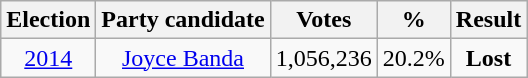<table class=wikitable style=text-align:center>
<tr>
<th>Election</th>
<th>Party candidate</th>
<th><strong>Votes</strong></th>
<th><strong>%</strong></th>
<th>Result</th>
</tr>
<tr>
<td><a href='#'>2014</a></td>
<td><a href='#'>Joyce Banda</a></td>
<td>1,056,236</td>
<td>20.2%</td>
<td><strong>Lost</strong> </td>
</tr>
</table>
